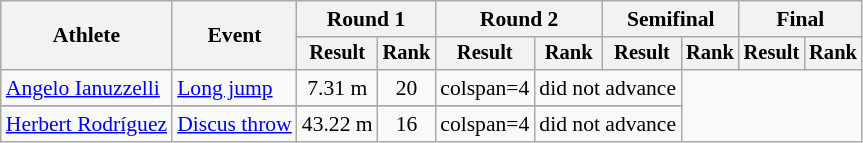<table class="wikitable" style="font-size:90%; text-align: center">
<tr>
<th rowspan="2">Athlete</th>
<th rowspan="2">Event</th>
<th colspan="2">Round 1</th>
<th colspan="2">Round 2</th>
<th colspan="2">Semifinal</th>
<th colspan="2">Final</th>
</tr>
<tr style="font-size:95%">
<th>Result</th>
<th>Rank</th>
<th>Result</th>
<th>Rank</th>
<th>Result</th>
<th>Rank</th>
<th>Result</th>
<th>Rank</th>
</tr>
<tr align=center>
<td align=left><a href='#'>Angelo Ianuzzelli</a></td>
<td align=left><a href='#'>Long jump</a></td>
<td>7.31 m</td>
<td>20</td>
<td>colspan=4 </td>
<td colspan=2>did not advance</td>
</tr>
<tr>
</tr>
<tr align=center>
<td align=left><a href='#'>Herbert Rodríguez</a></td>
<td align=left><a href='#'>Discus throw</a></td>
<td>43.22 m</td>
<td>16</td>
<td>colspan=4 </td>
<td colspan=2>did not advance</td>
</tr>
</table>
